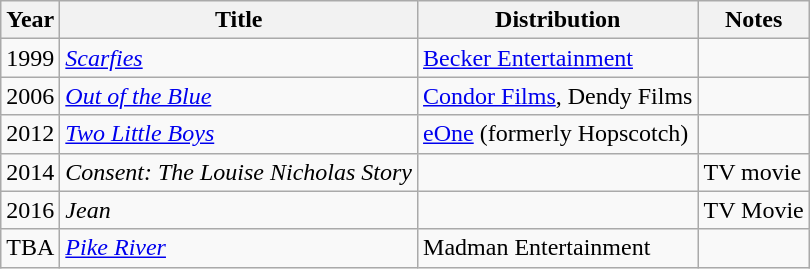<table class="wikitable">
<tr>
<th>Year</th>
<th>Title</th>
<th>Distribution</th>
<th>Notes</th>
</tr>
<tr>
<td>1999</td>
<td><em><a href='#'>Scarfies</a></em></td>
<td><a href='#'>Becker Entertainment</a></td>
<td></td>
</tr>
<tr>
<td>2006</td>
<td><em><a href='#'>Out of the Blue</a></em></td>
<td><a href='#'>Condor Films</a>, Dendy Films</td>
<td></td>
</tr>
<tr>
<td>2012</td>
<td><em><a href='#'>Two Little Boys</a></em></td>
<td><a href='#'>eOne</a> (formerly Hopscotch)</td>
<td></td>
</tr>
<tr>
<td>2014</td>
<td><em>Consent: The Louise Nicholas Story</em></td>
<td></td>
<td>TV movie</td>
</tr>
<tr>
<td>2016</td>
<td><em>Jean</em></td>
<td></td>
<td>TV Movie</td>
</tr>
<tr>
<td>TBA</td>
<td><em><a href='#'>Pike River</a></em></td>
<td>Madman Entertainment</td>
<td></td>
</tr>
</table>
